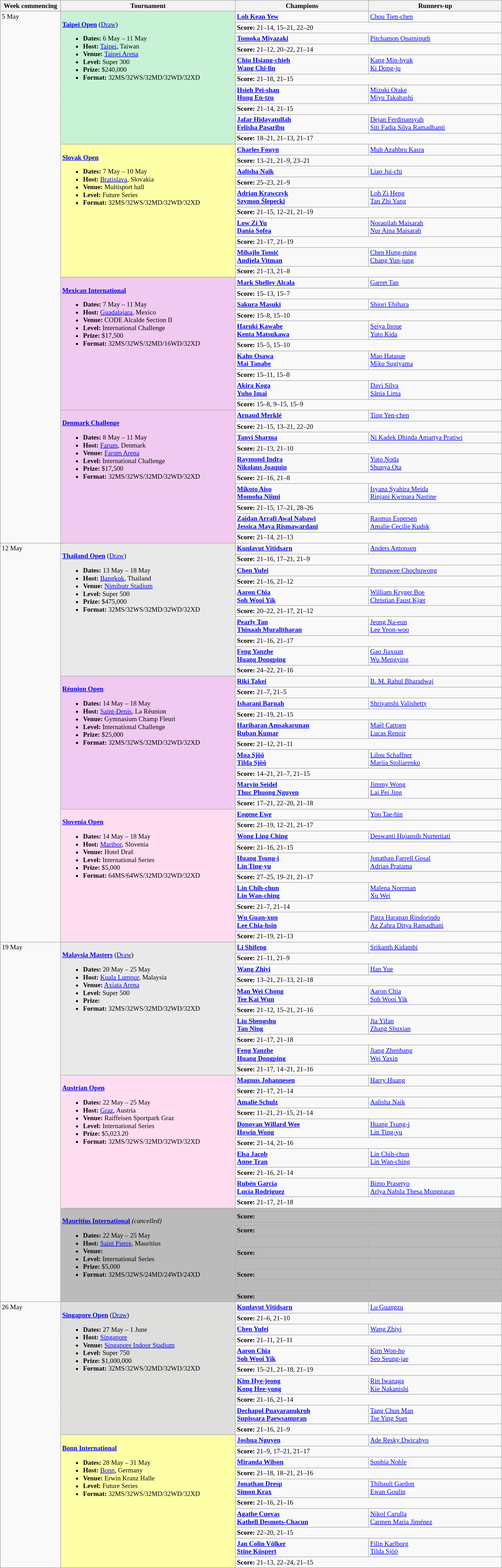<table class="wikitable" style="font-size:80%">
<tr>
<th width="110">Week commencing</th>
<th width="330">Tournament</th>
<th width="250">Champions</th>
<th width="250">Runners-up</th>
</tr>
<tr valign="top">
<td rowspan="40">5 May</td>
<td bgcolor="#C7F2D5" rowspan="10"><br><strong><a href='#'>Taipei Open</a></strong> (<a href='#'>Draw</a>)<ul><li><strong>Dates:</strong> 6 May – 11 May</li><li><strong>Host:</strong> <a href='#'>Taipei</a>, Taiwan</li><li><strong>Venue:</strong> <a href='#'>Taipei Arena</a></li><li><strong>Level:</strong> Super 300</li><li><strong>Prize:</strong> $240,000</li><li><strong>Format:</strong> 32MS/32WS/32MD/32WD/32XD</li></ul></td>
<td><strong> <a href='#'>Loh Kean Yew</a></strong></td>
<td> <a href='#'>Chou Tien-chen</a></td>
</tr>
<tr>
<td colspan="2"><strong>Score:</strong> 21–14, 15–21, 22–20</td>
</tr>
<tr valign="top">
<td><strong> <a href='#'>Tomoka Miyazaki</a></strong></td>
<td> <a href='#'>Pitchamon Opatniputh</a></td>
</tr>
<tr>
<td colspan="2"><strong>Score:</strong> 21–12, 20–22, 21–14</td>
</tr>
<tr valign="top">
<td><strong> <a href='#'>Chiu Hsiang-chieh</a><br> <a href='#'>Wang Chi-lin</a></strong></td>
<td> <a href='#'>Kang Min-hyuk</a><br> <a href='#'>Ki Dong-ju</a></td>
</tr>
<tr>
<td colspan="2"><strong>Score:</strong> 21–18, 21–15</td>
</tr>
<tr valign="top">
<td><strong> <a href='#'>Hsieh Pei-shan</a><br> <a href='#'>Hung En-tzu</a></strong></td>
<td> <a href='#'>Mizuki Otake</a><br> <a href='#'>Miyu Takahashi</a></td>
</tr>
<tr>
<td colspan="2"><strong>Score:</strong> 21–14, 21–15</td>
</tr>
<tr valign="top">
<td><strong> <a href='#'>Jafar Hidayatullah</a><br> <a href='#'>Felisha Pasaribu</a></strong></td>
<td> <a href='#'>Dejan Ferdinansyah</a><br> <a href='#'>Siti Fadia Silva Ramadhanti</a></td>
</tr>
<tr>
<td colspan="2"><strong>Score:</strong> 18–21, 21–13, 21–17</td>
</tr>
<tr valign="top">
<td bgcolor="#FFFFA8" rowspan="10"><br><strong><a href='#'>Slovak Open</a></strong><ul><li><strong>Dates:</strong> 7 May – 10 May</li><li><strong>Host:</strong> <a href='#'>Bratislava</a>, Slovakia</li><li><strong>Venue:</strong> Multisport hall</li><li><strong>Level:</strong> Future Series</li><li><strong>Format:</strong> 32MS/32WS/32MD/32WD/32XD</li></ul></td>
<td><strong> <a href='#'>Charles Fouyn</a></strong></td>
<td> <a href='#'>Muh Azahbru Kasra</a></td>
</tr>
<tr>
<td colspan="2"><strong>Score:</strong> 13–21, 21–9, 23–21</td>
</tr>
<tr valign="top">
<td><strong> <a href='#'>Aalisha Naik</a></strong></td>
<td> <a href='#'>Liao Jui-chi</a></td>
</tr>
<tr>
<td colspan="2"><strong>Score:</strong> 25–23, 21–9</td>
</tr>
<tr valign="top">
<td><strong> <a href='#'>Adrian Krawczyk</a><br> <a href='#'>Szymon Ślepecki</a></strong></td>
<td> <a href='#'>Loh Zi Heng</a><br> <a href='#'>Tan Zhi Yang</a></td>
</tr>
<tr>
<td colspan="2"><strong>Score:</strong> 21–15, 12–21, 21–19</td>
</tr>
<tr valign="top">
<td><strong> <a href='#'>Low Zi Yu</a><br> <a href='#'>Dania Sofea</a></strong></td>
<td> <a href='#'>Noraqilah Maisarah</a><br> <a href='#'>Nur Aina Maisarah</a></td>
</tr>
<tr>
<td colspan="2"><strong>Score:</strong> 21–17, 21–19</td>
</tr>
<tr valign="top">
<td><strong> <a href='#'>Mihajlo Tomić</a><br> <a href='#'>Andjela Vitman</a></strong></td>
<td> <a href='#'>Chen Hung-ming</a><br> <a href='#'>Chang Yun-jung</a></td>
</tr>
<tr>
<td colspan="2"><strong>Score:</strong> 21–13, 21–8</td>
</tr>
<tr valign="top">
<td bgcolor="#F0CAF0" rowspan="10"><br><strong><a href='#'>Mexican International</a></strong><ul><li><strong>Dates:</strong> 7 May – 11 May</li><li><strong>Host:</strong> <a href='#'>Guadalajara</a>, Mexico</li><li><strong>Venue:</strong> CODE Alcalde Section II</li><li><strong>Level:</strong> International Challenge</li><li><strong>Prize:</strong> $17,500</li><li><strong>Format:</strong> 32MS/32WS/32MD/16WD/32XD</li></ul></td>
<td><strong> <a href='#'>Mark Shelley Alcala</a></strong></td>
<td> <a href='#'>Garret Tan</a></td>
</tr>
<tr>
<td colspan="2"><strong>Score:</strong> 15–13, 15–7</td>
</tr>
<tr valign="top">
<td><strong> <a href='#'>Sakura Masuki</a></strong></td>
<td> <a href='#'>Shiori Ebihara</a></td>
</tr>
<tr>
<td colspan="2"><strong>Score:</strong> 15–8, 15–10</td>
</tr>
<tr valign="top">
<td><strong> <a href='#'>Haruki Kawabe</a><br> <a href='#'>Kenta Matsukawa</a></strong></td>
<td> <a href='#'>Seiya Inoue</a><br> <a href='#'>Yuto Kida</a></td>
</tr>
<tr>
<td colspan="2"><strong>Score:</strong> 15–5, 15–10</td>
</tr>
<tr valign="top">
<td><strong> <a href='#'>Kaho Osawa</a><br> <a href='#'>Mai Tanabe</a></strong></td>
<td> <a href='#'>Mao Hatasue</a><br> <a href='#'>Miku Sugiyama</a></td>
</tr>
<tr>
<td colspan="2"><strong>Score:</strong> 15–11, 15–8</td>
</tr>
<tr valign="top">
<td><strong> <a href='#'>Akira Koga</a><br> <a href='#'>Yuho Imai</a></strong></td>
<td> <a href='#'>Davi Silva</a><br> <a href='#'>Sânia Lima</a></td>
</tr>
<tr>
<td colspan="2"><strong>Score:</strong> 15–8, 9–15, 15–9</td>
</tr>
<tr valign="top">
<td bgcolor="#F0CAF0" rowspan="10"><br><strong><a href='#'>Denmark Challenge</a></strong><ul><li><strong>Dates:</strong> 8 May – 11 May</li><li><strong>Host:</strong> <a href='#'>Farum</a>, Denmark</li><li><strong>Venue:</strong> <a href='#'>Farum Arena</a></li><li><strong>Level:</strong> International Challenge</li><li><strong>Prize:</strong> $17,500</li><li><strong>Format:</strong> 32MS/32WS/32MD/32WD/32XD</li></ul></td>
<td><strong> <a href='#'>Arnaud Merklé</a></strong></td>
<td> <a href='#'>Ting Yen-chen</a></td>
</tr>
<tr>
<td colspan="2"><strong>Score:</strong> 21–15, 13–21, 22–20</td>
</tr>
<tr valign="top">
<td><strong> <a href='#'>Tanvi Sharma</a></strong></td>
<td> <a href='#'>Ni Kadek Dhinda Amartya Pratiwi</a></td>
</tr>
<tr>
<td colspan="2"><strong>Score:</strong> 21–13, 21–10</td>
</tr>
<tr valign="top">
<td><strong> <a href='#'>Raymond Indra</a><br> <a href='#'>Nikolaus Joaquin</a></strong></td>
<td> <a href='#'>Yuto Noda</a><br> <a href='#'>Shunya Ota</a></td>
</tr>
<tr>
<td colspan="2"><strong>Score:</strong> 21–16, 21–8</td>
</tr>
<tr valign="top">
<td><strong> <a href='#'>Mikoto Aiso</a><br> <a href='#'>Momoha Niimi</a></strong></td>
<td> <a href='#'>Isyana Syahira Meida</a><br> <a href='#'>Rinjani Kwinara Nastine</a></td>
</tr>
<tr>
<td colspan="2"><strong>Score:</strong> 21–15, 17–21, 28–26</td>
</tr>
<tr valign="top">
<td><strong> <a href='#'>Zaidan Arrafi Awal Nabawi</a><br> <a href='#'>Jessica Maya Rismawardani</a></strong></td>
<td> <a href='#'>Rasmus Espersen</a><br> <a href='#'>Amalie Cecilie Kudsk</a></td>
</tr>
<tr>
<td colspan="2"><strong>Score:</strong> 21–14, 21–13</td>
</tr>
<tr valign="top">
<td rowspan="30">12 May</td>
<td bgcolor="#E9E9E9" rowspan="10"><br><strong><a href='#'>Thailand Open</a></strong> (<a href='#'>Draw</a>)<ul><li><strong>Dates:</strong> 13 May – 18 May</li><li><strong>Host:</strong> <a href='#'>Bangkok</a>, Thailand</li><li><strong>Venue:</strong> <a href='#'>Nimibutr Stadium</a></li><li><strong>Level:</strong> Super 500</li><li><strong>Prize:</strong> $475,000</li><li><strong>Format:</strong> 32MS/32WS/32MD/32WD/32XD</li></ul></td>
<td><strong> <a href='#'>Kunlavut Vitidsarn</a></strong></td>
<td> <a href='#'>Anders Antonsen</a></td>
</tr>
<tr>
<td colspan="2"><strong>Score:</strong> 21–16, 17–21, 21–9</td>
</tr>
<tr valign="top">
<td><strong> <a href='#'>Chen Yufei</a></strong></td>
<td> <a href='#'>Pornpawee Chochuwong</a></td>
</tr>
<tr>
<td colspan="2"><strong>Score:</strong> 21–16, 21–12</td>
</tr>
<tr valign="top">
<td><strong> <a href='#'>Aaron Chia</a><br> <a href='#'>Soh Wooi Yik</a></strong></td>
<td> <a href='#'>William Kryger Boe</a><br> <a href='#'>Christian Faust Kjær</a></td>
</tr>
<tr>
<td colspan="2"><strong>Score:</strong> 20–22, 21–17, 21–12</td>
</tr>
<tr valign="top">
<td><strong> <a href='#'>Pearly Tan</a><br> <a href='#'>Thinaah Muralitharan</a></strong></td>
<td> <a href='#'>Jeong Na-eun</a><br> <a href='#'>Lee Yeon-woo</a></td>
</tr>
<tr>
<td colspan="2"><strong>Score:</strong> 21–16, 21–17</td>
</tr>
<tr valign="top">
<td><strong> <a href='#'>Feng Yanzhe</a><br> <a href='#'>Huang Dongping</a></strong></td>
<td> <a href='#'>Gao Jiaxuan</a><br> <a href='#'>Wu Mengying</a></td>
</tr>
<tr>
<td colspan="2"><strong>Score:</strong> 24–22, 21–16</td>
</tr>
<tr valign="top">
<td bgcolor="#F0CAF0" rowspan="10"><br><strong><a href='#'>Réunion Open</a></strong><ul><li><strong>Dates:</strong> 14 May – 18 May</li><li><strong>Host:</strong> <a href='#'>Saint-Denis</a>, La Réunion</li><li><strong>Venue:</strong> Gymnasium Champ Fleuri</li><li><strong>Level:</strong> International Challenge</li><li><strong>Prize:</strong> $25,000</li><li><strong>Format:</strong> 32MS/32WS/32MD/32WD/32XD</li></ul></td>
<td><strong> <a href='#'>Riki Takei</a></strong></td>
<td> <a href='#'>B. M. Rahul Bharadwaj</a></td>
</tr>
<tr>
<td colspan="2"><strong>Score:</strong> 21–7, 21–5</td>
</tr>
<tr valign="top">
<td><strong> <a href='#'>Isharani Baruah</a></strong></td>
<td> <a href='#'>Shriyanshi Valishetty</a></td>
</tr>
<tr>
<td colspan="2"><strong>Score:</strong> 21–19, 21–15</td>
</tr>
<tr valign="top">
<td><strong> <a href='#'>Hariharan Amsakarunan</a><br> <a href='#'>Ruban Kumar</a></strong></td>
<td> <a href='#'>Maël Cattoen</a><br> <a href='#'>Lucas Renoir</a></td>
</tr>
<tr>
<td colspan="2"><strong>Score:</strong> 21–12, 21–11</td>
</tr>
<tr valign="top">
<td><strong> <a href='#'>Moa Sjöö</a><br> <a href='#'>Tilda Sjöö</a></strong></td>
<td> <a href='#'>Lilou Schaffner</a><br> <a href='#'>Mariia Stoliarenko</a></td>
</tr>
<tr>
<td colspan="2"><strong>Score:</strong> 14–21, 21–7, 21–15</td>
</tr>
<tr valign="top">
<td><strong> <a href='#'>Marvin Seidel</a><br> <a href='#'>Thuc Phuong Nguyen</a></strong></td>
<td> <a href='#'>Jimmy Wong</a><br> <a href='#'>Lai Pei Jing</a></td>
</tr>
<tr>
<td colspan="2"><strong>Score:</strong> 17–21, 22–20, 21–18</td>
</tr>
<tr valign="top">
<td bgcolor="#FFDDF1" rowspan="10"><br><strong><a href='#'>Slovenia Open</a></strong><ul><li><strong>Dates:</strong> 14 May – 18 May</li><li><strong>Host:</strong> <a href='#'>Maribor</a>, Slovenia</li><li><strong>Venue:</strong> Hotel Draš</li><li><strong>Level:</strong> International Series</li><li><strong>Prize:</strong> $5,000</li><li><strong>Format:</strong> 64MS/64WS/32MD/32WD/32XD</li></ul></td>
<td><strong> <a href='#'>Eogene Ewe</a></strong></td>
<td> <a href='#'>Yoo Tae-bin</a></td>
</tr>
<tr>
<td colspan="2"><strong>Score:</strong> 21–19, 12–21, 21–17</td>
</tr>
<tr valign="top">
<td><strong> <a href='#'>Wong Ling Ching</a></strong></td>
<td> <a href='#'>Deswanti Hujansih Nurtertiati</a></td>
</tr>
<tr>
<td colspan="2"><strong>Score:</strong> 21–16, 21–15</td>
</tr>
<tr valign="top">
<td><strong> <a href='#'>Huang Tsung-i</a><br> <a href='#'>Lin Ting-yu</a></strong></td>
<td> <a href='#'>Jonathan Farrell Gosal</a><br> <a href='#'>Adrian Pratama</a></td>
</tr>
<tr>
<td colspan="2"><strong>Score:</strong> 27–25, 19–21, 21–17</td>
</tr>
<tr valign="top">
<td><strong> <a href='#'>Lin Chih-chun</a><br> <a href='#'>Lin Wan-ching</a></strong></td>
<td> <a href='#'>Malena Norrman</a><br> <a href='#'>Xu Wei</a></td>
</tr>
<tr>
<td colspan="2"><strong>Score:</strong> 21–7, 21–14</td>
</tr>
<tr valign="top">
<td><strong> <a href='#'>Wu Guan-xun</a><br> <a href='#'>Lee Chia-hsin</a></strong></td>
<td> <a href='#'>Patra Harapan Rindorindo</a><br> <a href='#'>Az Zahra Ditya Ramadhani</a></td>
</tr>
<tr>
<td colspan="2"><strong>Score:</strong> 21–19, 21–13</td>
</tr>
<tr valign="top">
<td rowspan="30">19 May</td>
<td bgcolor="#E9E9E9" rowspan="10"><br><strong><a href='#'>Malaysia Masters</a></strong> (<a href='#'>Draw</a>)<ul><li><strong>Dates:</strong> 20 May – 25 May</li><li><strong>Host:</strong> <a href='#'>Kuala Lumpur</a>, Malaysia</li><li><strong>Venue:</strong> <a href='#'>Axiata Arena</a></li><li><strong>Level:</strong> Super 500</li><li><strong>Prize:</strong></li><li><strong>Format:</strong> 32MS/32WS/32MD/32WD/32XD</li></ul></td>
<td><strong> <a href='#'>Li Shifeng</a></strong></td>
<td> <a href='#'>Srikanth Kidambi</a></td>
</tr>
<tr>
<td colspan="2"><strong>Score:</strong> 21–11, 21–9</td>
</tr>
<tr valign="top">
<td><strong> <a href='#'>Wang Zhiyi</a></strong></td>
<td> <a href='#'>Han Yue</a></td>
</tr>
<tr>
<td colspan="2"><strong>Score:</strong> 13–21, 21–13, 21–18</td>
</tr>
<tr valign="top">
<td><strong> <a href='#'>Man Wei Chong</a><br> <a href='#'>Tee Kai Wun</a></strong></td>
<td> <a href='#'>Aaron Chia</a><br> <a href='#'>Soh Wooi Yik</a></td>
</tr>
<tr>
<td colspan="2"><strong>Score:</strong> 21–12, 15–21, 21–16</td>
</tr>
<tr valign="top">
<td><strong> <a href='#'>Liu Shengshu</a><br> <a href='#'>Tan Ning</a></strong></td>
<td> <a href='#'>Jia Yifan</a><br> <a href='#'>Zhang Shuxian</a></td>
</tr>
<tr>
<td colspan="2"><strong>Score:</strong> 21–17, 21–18</td>
</tr>
<tr valign="top">
<td><strong> <a href='#'>Feng Yanzhe</a><br> <a href='#'>Huang Dongping</a></strong></td>
<td> <a href='#'>Jiang Zhenbang</a><br> <a href='#'>Wei Yaxin</a></td>
</tr>
<tr>
<td colspan="2"><strong>Score:</strong> 21–17, 14–21, 21–16</td>
</tr>
<tr valign="top">
<td bgcolor="#FFDDF1" rowspan="10"><br><strong><a href='#'>Austrian Open</a></strong><ul><li><strong>Dates:</strong> 22 May – 25 May</li><li><strong>Host:</strong> <a href='#'>Graz</a>, Austria</li><li><strong>Venue:</strong> Raiffeisen Sportpark Graz</li><li><strong>Level:</strong> International Series</li><li><strong>Prize:</strong> $5,023.20</li><li><strong>Format:</strong> 32MS/32WS/32MD/32WD/32XD</li></ul></td>
<td><strong> <a href='#'>Magnus Johannesen</a></strong></td>
<td> <a href='#'>Harry Huang</a></td>
</tr>
<tr>
<td colspan="2"><strong>Score:</strong> 21–17, 21–14</td>
</tr>
<tr valign="top">
<td><strong> <a href='#'>Amalie Schulz</a></strong></td>
<td> <a href='#'>Aalisha Naik</a></td>
</tr>
<tr>
<td colspan="2"><strong>Score:</strong> 11–21, 21–15, 21–14</td>
</tr>
<tr valign="top">
<td><strong> <a href='#'>Donovan Willard Wee</a><br> <a href='#'>Howin Wong</a></strong></td>
<td> <a href='#'>Huang Tsung-i</a><br> <a href='#'>Lin Ting-yu</a></td>
</tr>
<tr>
<td colspan="2"><strong>Score:</strong> 21–14, 21–16</td>
</tr>
<tr valign="top">
<td><strong> <a href='#'>Elsa Jacob</a><br> <a href='#'>Anne Tran</a></strong></td>
<td> <a href='#'>Lin Chih-chun</a><br> <a href='#'>Lin Wan-ching</a></td>
</tr>
<tr>
<td colspan="2"><strong>Score:</strong> 21–16, 21–14</td>
</tr>
<tr valign="top">
<td><strong> <a href='#'>Rubén García</a><br> <a href='#'>Lucía Rodríguez</a></strong></td>
<td> <a href='#'>Bimo Prasetyo</a><br> <a href='#'>Arlya Nabila Thesa Munggaran</a></td>
</tr>
<tr>
<td colspan="2"><strong>Score:</strong> 21–17, 21–18</td>
</tr>
<tr valign="top">
<td bgcolor="#BBBBBB" rowspan="10"><br><strong><a href='#'>Mauritius International</a></strong> <em>(cancelled)</em><ul><li><strong>Dates:</strong> 22 May – 25 May</li><li><strong>Host:</strong> <a href='#'>Saint Pierre</a>, Mauritius</li><li><strong>Venue:</strong></li><li><strong>Level:</strong> International Series</li><li><strong>Prize:</strong> $5,000</li><li><strong>Format:</strong> 32MS/32WS/24MD/24WD/24XD</li></ul></td>
<td bgcolor="#BBBBBB"><strong> </strong></td>
<td bgcolor="#BBBBBB"></td>
</tr>
<tr bgcolor="#BBBBBB">
<td colspan="2"><strong>Score:</strong></td>
</tr>
<tr valign="top" bgcolor="#BBBBBB">
<td><strong> </strong></td>
<td></td>
</tr>
<tr bgcolor="#BBBBBB">
<td colspan="2"><strong>Score:</strong></td>
</tr>
<tr valign="top" bgcolor="#BBBBBB">
<td><strong> <br> </strong></td>
<td> <br></td>
</tr>
<tr bgcolor="#BBBBBB">
<td colspan="2"><strong>Score:</strong></td>
</tr>
<tr valign="top" bgcolor="#BBBBBB">
<td><strong> <br> </strong></td>
<td> <br></td>
</tr>
<tr bgcolor="#BBBBBB">
<td colspan="2"><strong>Score:</strong></td>
</tr>
<tr valign="top" bgcolor="#BBBBBB">
<td><strong> <br> </strong></td>
<td> <br></td>
</tr>
<tr bgcolor="#BBBBBB">
<td colspan="2"><strong>Score:</strong></td>
</tr>
<tr valign="top">
<td rowspan="20">26 May</td>
<td bgcolor="#DEDEDC" rowspan="10"><br><strong><a href='#'>Singapore Open</a></strong> (<a href='#'>Draw</a>)<ul><li><strong>Dates:</strong> 27 May – 1 June</li><li><strong>Host:</strong> <a href='#'>Singapore</a></li><li><strong>Venue:</strong> <a href='#'>Singapore Indoor Stadium</a></li><li><strong>Level:</strong> Super 750</li><li><strong>Prize:</strong> $1,000,000</li><li><strong>Format:</strong> 32MS/32WS/32MD/32WD/32XD</li></ul></td>
<td><strong> <a href='#'>Kunlavut Vitidsarn</a></strong></td>
<td> <a href='#'>Lu Guangzu</a></td>
</tr>
<tr>
<td colspan="2"><strong>Score:</strong> 21–6, 21–10</td>
</tr>
<tr valign="top">
<td><strong> <a href='#'>Chen Yufei</a></strong></td>
<td> <a href='#'>Wang Zhiyi</a></td>
</tr>
<tr>
<td colspan="2"><strong>Score:</strong> 21–11, 21–11</td>
</tr>
<tr valign="top">
<td><strong> <a href='#'>Aaron Chia</a><br> <a href='#'>Soh Wooi Yik</a></strong></td>
<td> <a href='#'>Kim Won-ho</a><br> <a href='#'>Seo Seung-jae</a></td>
</tr>
<tr>
<td colspan="2"><strong>Score:</strong> 15–21, 21–18, 21–19</td>
</tr>
<tr valign="top">
<td><strong> <a href='#'>Kim Hye-jeong</a><br> <a href='#'>Kong Hee-yong</a></strong></td>
<td> <a href='#'>Rin Iwanaga</a><br> <a href='#'>Kie Nakanishi</a></td>
</tr>
<tr>
<td colspan="2"><strong>Score:</strong> 21–16, 21–14</td>
</tr>
<tr valign="top">
<td><strong> <a href='#'>Dechapol Puavaranukroh</a><br> <a href='#'>Supissara Paewsampran</a></strong></td>
<td> <a href='#'>Tang Chun Man</a><br> <a href='#'>Tse Ying Suet</a></td>
</tr>
<tr>
<td colspan="2"><strong>Score:</strong> 21–16, 21–9</td>
</tr>
<tr valign="top">
<td bgcolor="#FFFFA8" rowspan="10"><br><strong><a href='#'>Bonn International</a></strong><ul><li><strong>Dates:</strong> 28 May – 31 May</li><li><strong>Host:</strong> <a href='#'>Bonn</a>, Germany</li><li><strong>Venue:</strong> Erwin Kranz Halle</li><li><strong>Level:</strong> Future Series</li><li><strong>Format:</strong> 32MS/32WS/32MD/32WD/32XD</li></ul></td>
<td><strong> <a href='#'>Joshua Nguyen</a></strong></td>
<td> <a href='#'>Ade Resky Dwicahyo</a></td>
</tr>
<tr>
<td colspan="2"><strong>Score:</strong> 21–9, 17–21, 21–17</td>
</tr>
<tr valign="top">
<td><strong> <a href='#'>Miranda Wilson</a></strong></td>
<td> <a href='#'>Sophia Noble</a></td>
</tr>
<tr>
<td colspan="2"><strong>Score:</strong> 21–18, 18–21, 21–16</td>
</tr>
<tr valign="top">
<td><strong> <a href='#'>Jonathan Dresp</a><br> <a href='#'>Simon Krax</a></strong></td>
<td> <a href='#'>Thibault Gardon</a><br> <a href='#'>Ewan Goulin</a></td>
</tr>
<tr>
<td colspan="2"><strong>Score:</strong> 21–16, 21–16</td>
</tr>
<tr valign="top">
<td><strong> <a href='#'>Agathe Cuevas</a><br> <a href='#'>Kathell Desmots-Chacun</a></strong></td>
<td> <a href='#'>Nikol Carulla</a><br> <a href='#'>Carmen Maria Jiménez</a></td>
</tr>
<tr>
<td colspan="2"><strong>Score:</strong> 22–20, 21–15</td>
</tr>
<tr valign="top">
<td><strong> <a href='#'>Jan Colin Völker</a><br> <a href='#'>Stine Küspert</a></strong></td>
<td> <a href='#'>Filip Karlborg</a><br> <a href='#'>Tilda Sjöö</a></td>
</tr>
<tr>
<td colspan="2"><strong>Score:</strong> 21–13, 22–24, 21–15</td>
</tr>
</table>
